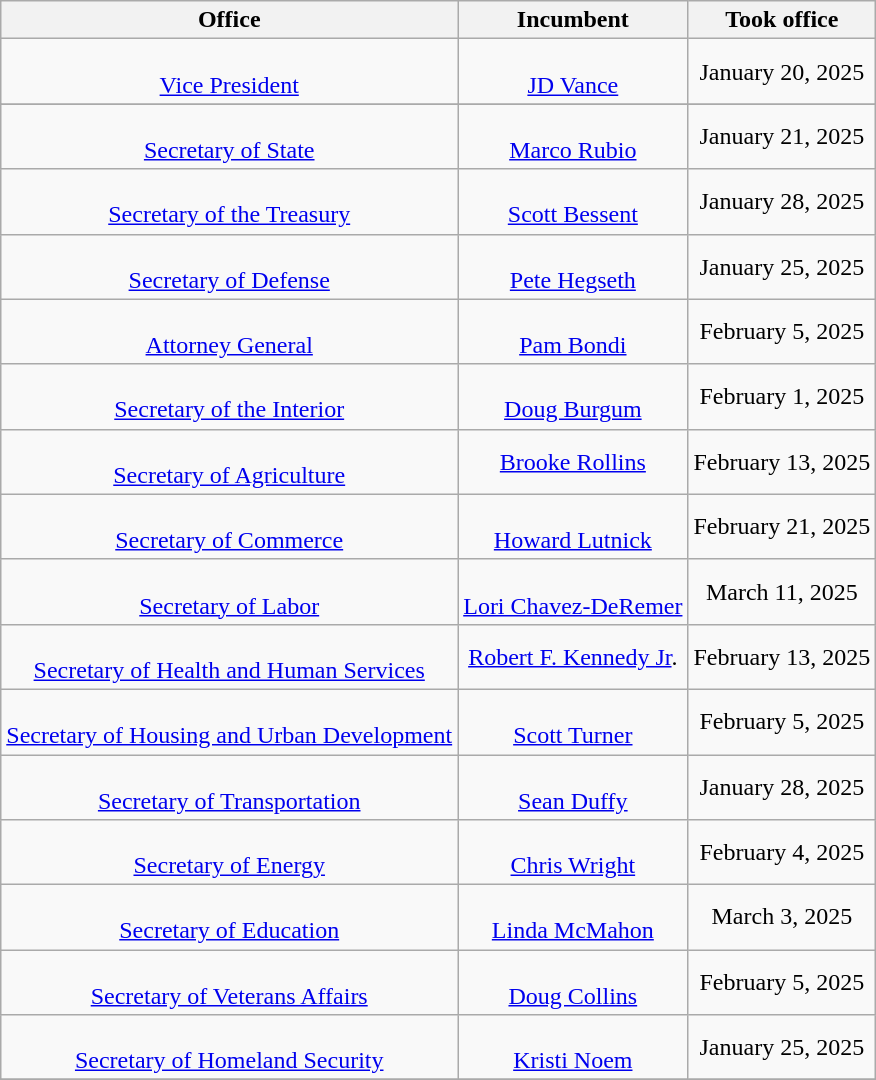<table class="wikitable sortable mw-collapsible" style="text-align:center">
<tr>
<th scope="col">Office<br></th>
<th scope="col">Incumbent</th>
<th scope="col" data-sort-type="date">Took office</th>
</tr>
<tr>
<td data-sort-value="Vice President"><br><a href='#'>Vice President</a><br></td>
<td data-sort-value="Vance, JD"><br><a href='#'>JD Vance</a></td>
<td>January 20, 2025</td>
</tr>
<tr>
</tr>
<tr>
<td data-sort-value="Secretary of State"><br><a href='#'>Secretary of State</a><br></td>
<td data-sort-value="Rubio, Marco"><br><a href='#'>Marco Rubio</a></td>
<td>January 21, 2025</td>
</tr>
<tr>
<td data-sort-value="Secretary of the Treasury"><br><a href='#'>Secretary of the Treasury</a><br></td>
<td data-sort-value="Bessent, Scott"><br><a href='#'>Scott Bessent</a></td>
<td>January 28, 2025</td>
</tr>
<tr>
<td data-sort-value="Secretary of Defense"><br><a href='#'>Secretary of Defense</a><br></td>
<td data-sort-value="Hegseth, Pete"><br><a href='#'>Pete Hegseth</a></td>
<td>January 25, 2025</td>
</tr>
<tr>
<td data-sort-value="Attorney General"><br><a href='#'>Attorney General</a><br></td>
<td data-sort-value="Bondi, Pam"><br><a href='#'>Pam Bondi</a></td>
<td>February 5, 2025</td>
</tr>
<tr>
<td data-sort-value="Secretary of the Interior"><br><a href='#'>Secretary of the Interior</a><br></td>
<td data-sort-value="Burgum, Doug"><br><a href='#'>Doug Burgum</a></td>
<td>February 1, 2025</td>
</tr>
<tr>
<td data-sort-value="Secretary of Agriculture"><br><a href='#'>Secretary of Agriculture</a><br></td>
<td data-sort-value="Rollins, Brooke"><a href='#'>Brooke Rollins</a></td>
<td>February 13, 2025</td>
</tr>
<tr>
<td data-sort-value="Secretary of Commerce"><br><a href='#'>Secretary of Commerce</a><br></td>
<td data-sort-value="Lutnick, Howard"><br><a href='#'>Howard Lutnick</a></td>
<td>February 21, 2025</td>
</tr>
<tr>
<td data-sort-value="Secretary of Labor"><br><a href='#'>Secretary of Labor</a><br></td>
<td data-sort-value="Chavez-DeRemer, Lori"><br><a href='#'>Lori Chavez-DeRemer</a></td>
<td>March 11, 2025</td>
</tr>
<tr>
<td data-sort-value="Secretary of Health and Human Services"><br><a href='#'>Secretary of Health and Human Services</a><br></td>
<td data-sort-value="Kennedy Jr, Robert F"><a href='#'>Robert F. Kennedy Jr</a>.</td>
<td>February 13, 2025</td>
</tr>
<tr>
<td data-sort-value="Secretary of Housing and Urban Development"><br><a href='#'>Secretary of Housing and Urban Development</a><br></td>
<td data-sort-value="Turner, Scott"><br><a href='#'>Scott Turner</a></td>
<td>February 5, 2025</td>
</tr>
<tr>
<td data-sort-value="Secretary of Transportation"><br><a href='#'>Secretary of Transportation</a><br></td>
<td data-sort-value="Duffy, Sean"><br><a href='#'>Sean Duffy</a></td>
<td>January 28, 2025</td>
</tr>
<tr>
<td data-sort-value="Secretary of Energy"><br><a href='#'>Secretary of Energy</a><br></td>
<td data-sort-value="Wright, Chris"><br><a href='#'>Chris Wright</a></td>
<td>February 4, 2025</td>
</tr>
<tr>
<td data-sort-value="Secretary of Education"><br><a href='#'>Secretary of Education</a><br></td>
<td data-sort-value="McMahon, Linda"><br><a href='#'>Linda McMahon</a></td>
<td>March 3, 2025</td>
</tr>
<tr>
<td data-sort-value="Secretary of Veterans Affairs"><br><a href='#'>Secretary of Veterans Affairs</a><br></td>
<td data-sort-value="Collins, Doug"><br><a href='#'>Doug Collins</a></td>
<td>February 5, 2025</td>
</tr>
<tr>
<td data-sort-value="Secretary of Homeland Security"><br><a href='#'>Secretary of Homeland Security</a><br></td>
<td data-sort-value="Noem, Kristi"><br><a href='#'>Kristi Noem</a></td>
<td>January 25, 2025</td>
</tr>
<tr>
</tr>
</table>
